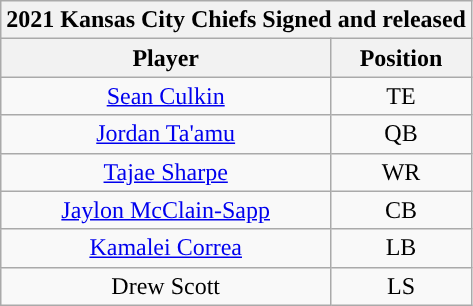<table class="wikitable" style="text-align:center">
<tr>
<th colspan=2>2021 Kansas City Chiefs Signed and released</th>
</tr>
<tr>
<th>Player</th>
<th>Position</th>
</tr>
<tr>
<td><a href='#'>Sean Culkin</a></td>
<td>TE</td>
</tr>
<tr>
<td><a href='#'>Jordan Ta'amu</a></td>
<td>QB</td>
</tr>
<tr>
<td><a href='#'>Tajae Sharpe</a></td>
<td>WR</td>
</tr>
<tr>
<td><a href='#'>Jaylon McClain-Sapp</a></td>
<td>CB</td>
</tr>
<tr>
<td><a href='#'>Kamalei Correa</a></td>
<td>LB</td>
</tr>
<tr>
<td>Drew Scott</td>
<td>LS</td>
</tr>
</table>
